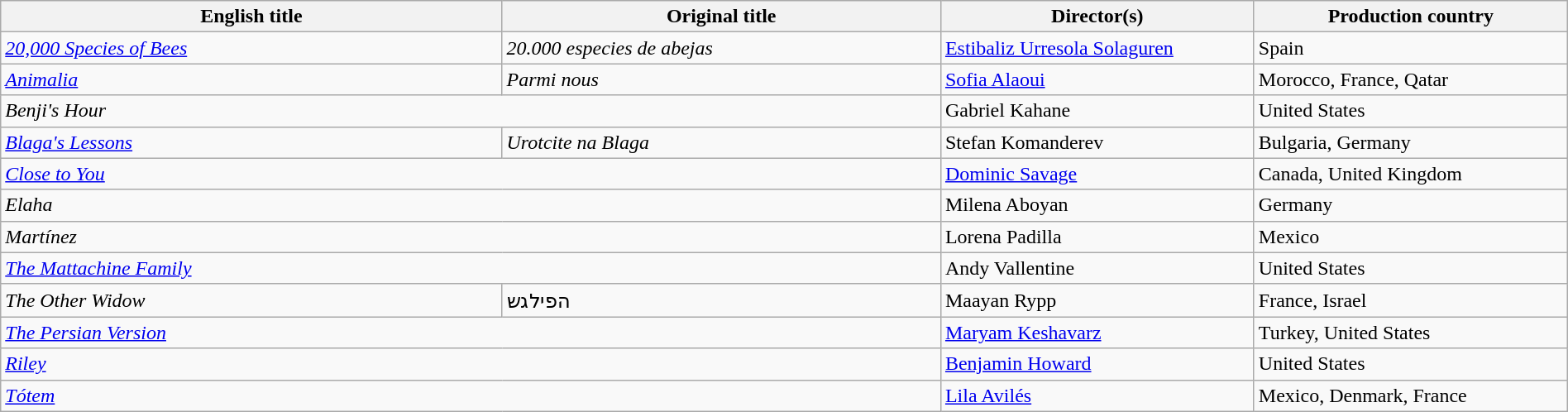<table class="wikitable" width=100%>
<tr>
<th scope="col" width="32%">English title</th>
<th scope="col" width="28%">Original title</th>
<th scope="col" width="20%">Director(s)</th>
<th scope="col" width="20%">Production country</th>
</tr>
<tr>
<td><em><a href='#'>20,000 Species of Bees</a></em></td>
<td><em>20.000 especies de abejas</em></td>
<td><a href='#'>Estibaliz Urresola Solaguren</a></td>
<td>Spain</td>
</tr>
<tr>
<td><em><a href='#'>Animalia</a></em></td>
<td><em>Parmi nous</em></td>
<td><a href='#'>Sofia Alaoui</a></td>
<td>Morocco, France, Qatar</td>
</tr>
<tr>
<td colspan=2><em>Benji's Hour</em></td>
<td>Gabriel Kahane</td>
<td>United States</td>
</tr>
<tr>
<td><em><a href='#'>Blaga's Lessons</a></em></td>
<td><em>Urotcite na Blaga</em></td>
<td>Stefan Komanderev</td>
<td>Bulgaria, Germany</td>
</tr>
<tr>
<td colspan=2><em><a href='#'>Close to You</a></em></td>
<td><a href='#'>Dominic Savage</a></td>
<td>Canada, United Kingdom</td>
</tr>
<tr>
<td colspan=2><em>Elaha</em></td>
<td>Milena Aboyan</td>
<td>Germany</td>
</tr>
<tr>
<td colspan=2><em>Martínez</em></td>
<td>Lorena Padilla</td>
<td>Mexico</td>
</tr>
<tr>
<td colspan=2><em><a href='#'>The Mattachine Family</a></em></td>
<td>Andy Vallentine</td>
<td>United States</td>
</tr>
<tr>
<td><em>The Other Widow</em></td>
<td>הפילגש</td>
<td>Maayan Rypp</td>
<td>France, Israel</td>
</tr>
<tr>
<td colspan=2><em><a href='#'>The Persian Version</a></em></td>
<td><a href='#'>Maryam Keshavarz</a></td>
<td>Turkey, United States</td>
</tr>
<tr>
<td colspan=2><em><a href='#'>Riley</a></em></td>
<td><a href='#'>Benjamin Howard</a></td>
<td>United States</td>
</tr>
<tr>
<td colspan=2><em><a href='#'>Tótem</a></em></td>
<td><a href='#'>Lila Avilés</a></td>
<td>Mexico, Denmark, France</td>
</tr>
</table>
